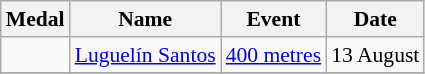<table class="wikitable" style="font-size:90%">
<tr>
<th>Medal</th>
<th>Name</th>
<th>Event</th>
<th>Date</th>
</tr>
<tr>
<td></td>
<td><a href='#'>Luguelín Santos</a></td>
<td><a href='#'>400 metres</a></td>
<td>13 August</td>
</tr>
<tr>
</tr>
</table>
